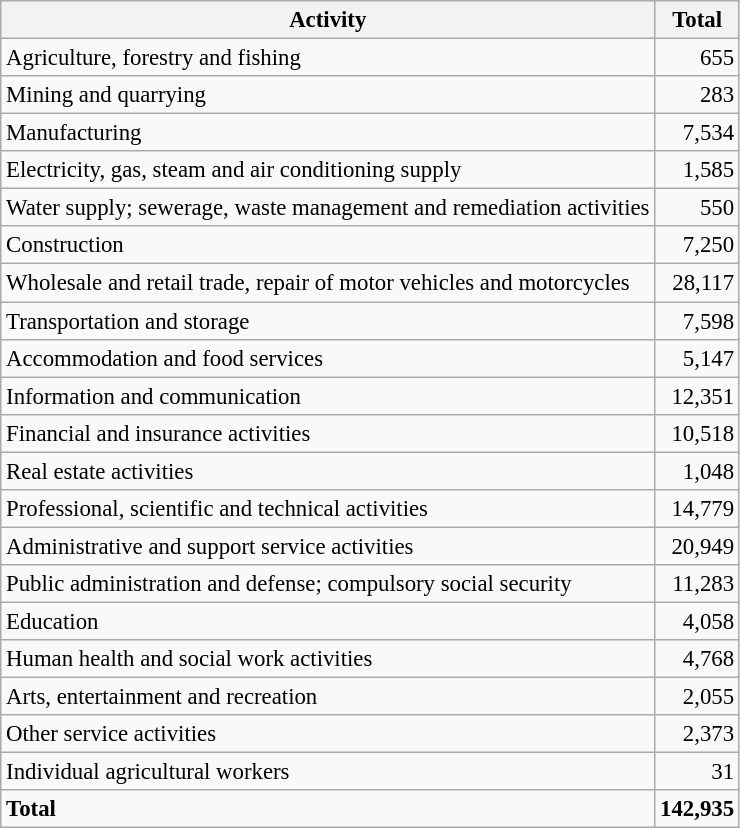<table class="wikitable sortable" style="font-size:95%;">
<tr>
<th>Activity</th>
<th>Total</th>
</tr>
<tr>
<td>Agriculture, forestry and fishing</td>
<td align="right">655</td>
</tr>
<tr>
<td>Mining and quarrying</td>
<td align="right">283</td>
</tr>
<tr>
<td>Manufacturing</td>
<td align="right">7,534</td>
</tr>
<tr>
<td>Electricity, gas, steam and air conditioning supply</td>
<td align="right">1,585</td>
</tr>
<tr>
<td>Water supply; sewerage, waste management and remediation activities</td>
<td align="right">550</td>
</tr>
<tr>
<td>Construction</td>
<td align="right">7,250</td>
</tr>
<tr>
<td>Wholesale and retail trade, repair of motor vehicles and motorcycles</td>
<td align="right">28,117</td>
</tr>
<tr>
<td>Transportation and storage</td>
<td align="right">7,598</td>
</tr>
<tr>
<td>Accommodation and food services</td>
<td align="right">5,147</td>
</tr>
<tr>
<td>Information and communication</td>
<td align="right">12,351</td>
</tr>
<tr>
<td>Financial and insurance activities</td>
<td align="right">10,518</td>
</tr>
<tr>
<td>Real estate activities</td>
<td align="right">1,048</td>
</tr>
<tr>
<td>Professional, scientific and technical activities</td>
<td align="right">14,779</td>
</tr>
<tr>
<td>Administrative and support service activities</td>
<td align="right">20,949</td>
</tr>
<tr>
<td>Public administration and defense; compulsory social security</td>
<td align="right">11,283</td>
</tr>
<tr>
<td>Education</td>
<td align="right">4,058</td>
</tr>
<tr>
<td>Human health and social work activities</td>
<td align="right">4,768</td>
</tr>
<tr>
<td>Arts, entertainment and recreation</td>
<td align="right">2,055</td>
</tr>
<tr>
<td>Other service activities</td>
<td align="right">2,373</td>
</tr>
<tr>
<td>Individual agricultural workers</td>
<td align="right">31</td>
</tr>
<tr class="sortbottom">
<td><strong>Total</strong></td>
<td align="right"><strong>142,935</strong></td>
</tr>
</table>
